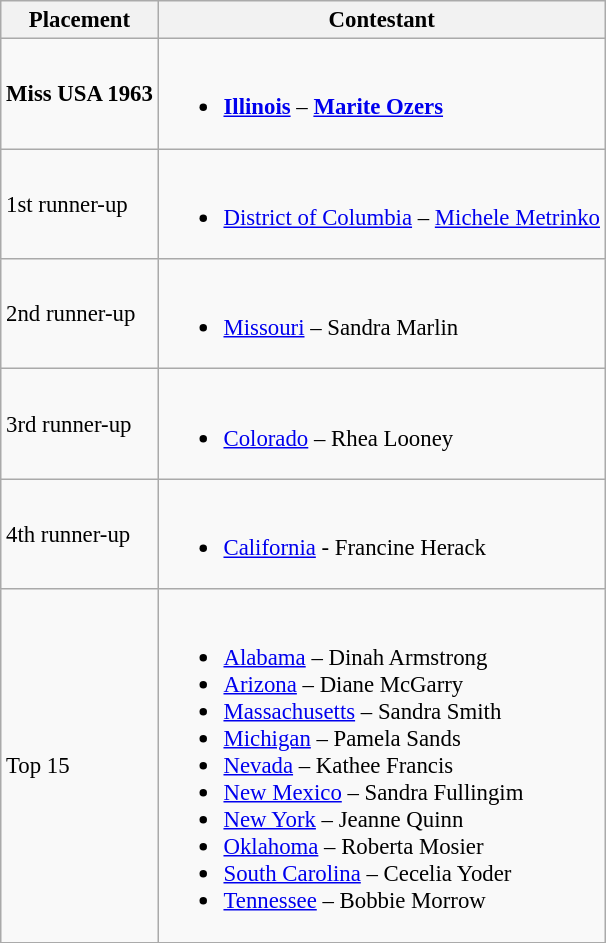<table class="wikitable sortable" style="font-size: 95%;">
<tr>
<th>Placement</th>
<th>Contestant</th>
</tr>
<tr>
<td><strong>Miss USA 1963</strong></td>
<td><br><ul><li><strong><a href='#'>Illinois</a></strong> – <strong><a href='#'>Marite Ozers</a></strong></li></ul></td>
</tr>
<tr>
<td>1st runner-up</td>
<td><br><ul><li><a href='#'>District of Columbia</a> – <a href='#'>Michele Metrinko</a></li></ul></td>
</tr>
<tr>
<td>2nd runner-up</td>
<td><br><ul><li><a href='#'>Missouri</a> – Sandra Marlin</li></ul></td>
</tr>
<tr>
<td>3rd runner-up</td>
<td><br><ul><li><a href='#'>Colorado</a> – Rhea Looney</li></ul></td>
</tr>
<tr>
<td>4th runner-up</td>
<td><br><ul><li><a href='#'>California</a> - Francine Herack</li></ul></td>
</tr>
<tr>
<td>Top 15</td>
<td><br><ul><li><a href='#'>Alabama</a> – Dinah Armstrong</li><li><a href='#'>Arizona</a> – Diane McGarry</li><li><a href='#'>Massachusetts</a> – Sandra Smith</li><li><a href='#'>Michigan</a> – Pamela Sands</li><li><a href='#'>Nevada</a> –  Kathee Francis</li><li><a href='#'>New Mexico</a> –  Sandra Fullingim</li><li><a href='#'>New York</a>  – Jeanne Quinn</li><li><a href='#'>Oklahoma</a> – Roberta Mosier</li><li><a href='#'>South Carolina</a> – Cecelia Yoder</li><li><a href='#'>Tennessee</a> – Bobbie Morrow</li></ul></td>
</tr>
</table>
